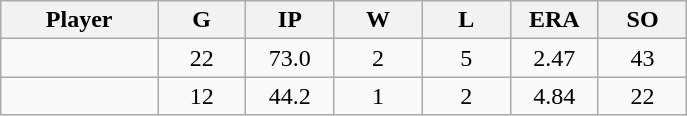<table class="wikitable sortable">
<tr>
<th bgcolor="#DDDDFF" width="16%">Player</th>
<th bgcolor="#DDDDFF" width="9%">G</th>
<th bgcolor="#DDDDFF" width="9%">IP</th>
<th bgcolor="#DDDDFF" width="9%">W</th>
<th bgcolor="#DDDDFF" width="9%">L</th>
<th bgcolor="#DDDDFF" width="9%">ERA</th>
<th bgcolor="#DDDDFF" width="9%">SO</th>
</tr>
<tr align="center">
<td></td>
<td>22</td>
<td>73.0</td>
<td>2</td>
<td>5</td>
<td>2.47</td>
<td>43</td>
</tr>
<tr align="center">
<td></td>
<td>12</td>
<td>44.2</td>
<td>1</td>
<td>2</td>
<td>4.84</td>
<td>22</td>
</tr>
</table>
